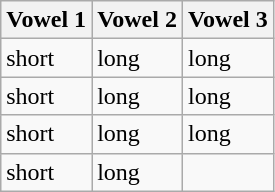<table class="wikitable">
<tr>
<th>Vowel 1</th>
<th>Vowel 2</th>
<th>Vowel 3</th>
</tr>
<tr>
<td>short</td>
<td>long</td>
<td>long</td>
</tr>
<tr>
<td>short</td>
<td>long</td>
<td>long</td>
</tr>
<tr>
<td>short</td>
<td>long</td>
<td>long</td>
</tr>
<tr>
<td>short</td>
<td>long</td>
<td></td>
</tr>
</table>
